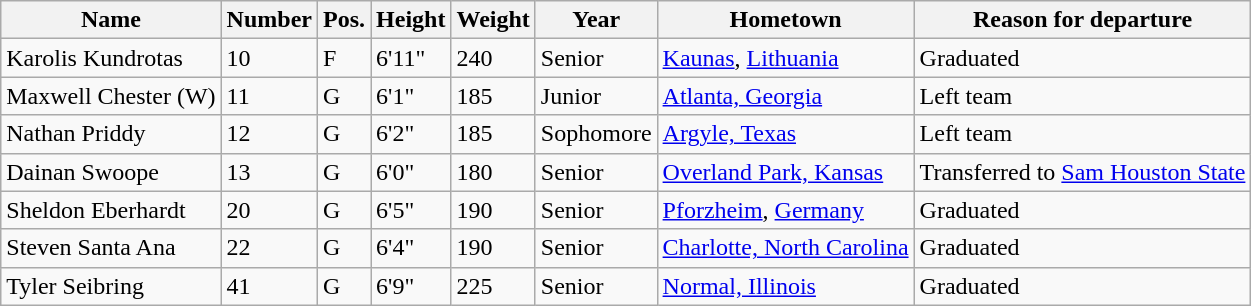<table class="wikitable sortable" border="1">
<tr>
<th>Name</th>
<th>Number</th>
<th>Pos.</th>
<th>Height</th>
<th>Weight</th>
<th>Year</th>
<th>Hometown</th>
<th class="unsortable">Reason for departure</th>
</tr>
<tr>
<td>Karolis Kundrotas</td>
<td>10</td>
<td>F</td>
<td>6'11"</td>
<td>240</td>
<td>Senior</td>
<td><a href='#'>Kaunas</a>, <a href='#'>Lithuania</a></td>
<td>Graduated</td>
</tr>
<tr>
<td>Maxwell Chester (W)</td>
<td>11</td>
<td>G</td>
<td>6'1"</td>
<td>185</td>
<td>Junior</td>
<td><a href='#'>Atlanta, Georgia</a></td>
<td>Left team</td>
</tr>
<tr>
<td>Nathan Priddy</td>
<td>12</td>
<td>G</td>
<td>6'2"</td>
<td>185</td>
<td>Sophomore</td>
<td><a href='#'>Argyle, Texas</a></td>
<td>Left team</td>
</tr>
<tr>
<td>Dainan Swoope</td>
<td>13</td>
<td>G</td>
<td>6'0"</td>
<td>180</td>
<td>Senior</td>
<td><a href='#'>Overland Park, Kansas</a></td>
<td>Transferred to <a href='#'>Sam Houston State</a></td>
</tr>
<tr>
<td>Sheldon Eberhardt</td>
<td>20</td>
<td>G</td>
<td>6'5"</td>
<td>190</td>
<td>Senior</td>
<td><a href='#'>Pforzheim</a>, <a href='#'>Germany</a></td>
<td>Graduated</td>
</tr>
<tr>
<td>Steven Santa Ana</td>
<td>22</td>
<td>G</td>
<td>6'4"</td>
<td>190</td>
<td>Senior</td>
<td><a href='#'>Charlotte, North Carolina</a></td>
<td>Graduated</td>
</tr>
<tr>
<td>Tyler Seibring</td>
<td>41</td>
<td>G</td>
<td>6'9"</td>
<td>225</td>
<td>Senior</td>
<td><a href='#'>Normal, Illinois</a></td>
<td>Graduated</td>
</tr>
</table>
